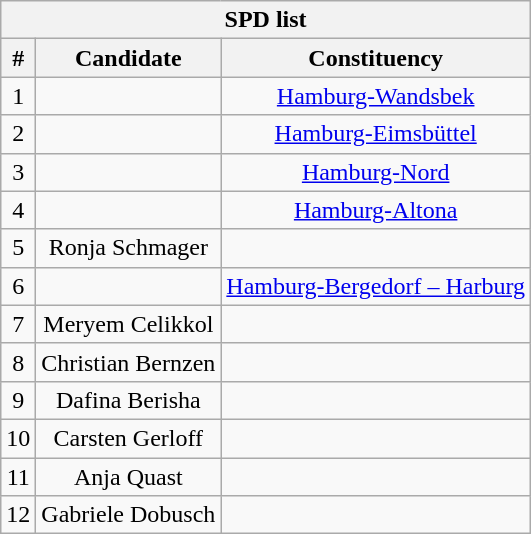<table class="wikitable mw-collapsible mw-collapsed" style="text-align:center">
<tr>
<th colspan=3>SPD list</th>
</tr>
<tr>
<th>#</th>
<th>Candidate</th>
<th>Constituency</th>
</tr>
<tr>
<td>1</td>
<td></td>
<td><a href='#'>Hamburg-Wandsbek</a></td>
</tr>
<tr>
<td>2</td>
<td></td>
<td><a href='#'>Hamburg-Eimsbüttel</a></td>
</tr>
<tr>
<td>3</td>
<td></td>
<td><a href='#'>Hamburg-Nord</a></td>
</tr>
<tr>
<td>4</td>
<td></td>
<td><a href='#'>Hamburg-Altona</a></td>
</tr>
<tr>
<td>5</td>
<td>Ronja Schmager</td>
<td></td>
</tr>
<tr>
<td>6</td>
<td></td>
<td><a href='#'>Hamburg-Bergedorf – Harburg</a></td>
</tr>
<tr>
<td>7</td>
<td>Meryem Celikkol</td>
<td></td>
</tr>
<tr>
<td>8</td>
<td>Christian Bernzen</td>
<td></td>
</tr>
<tr>
<td>9</td>
<td>Dafina Berisha</td>
<td></td>
</tr>
<tr>
<td>10</td>
<td>Carsten Gerloff</td>
<td></td>
</tr>
<tr>
<td>11</td>
<td>Anja Quast</td>
<td></td>
</tr>
<tr>
<td>12</td>
<td>Gabriele Dobusch</td>
<td></td>
</tr>
</table>
